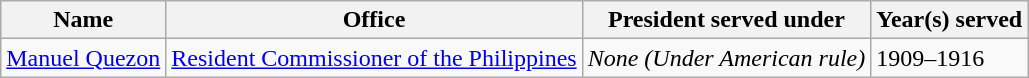<table class="wikitable sortable">
<tr>
<th>Name</th>
<th>Office</th>
<th>President served under</th>
<th>Year(s) served</th>
</tr>
<tr>
<td><a href='#'>Manuel Quezon</a></td>
<td><a href='#'>Resident Commissioner of the Philippines</a></td>
<td><em>None (Under American rule)</em></td>
<td>1909–1916</td>
</tr>
</table>
